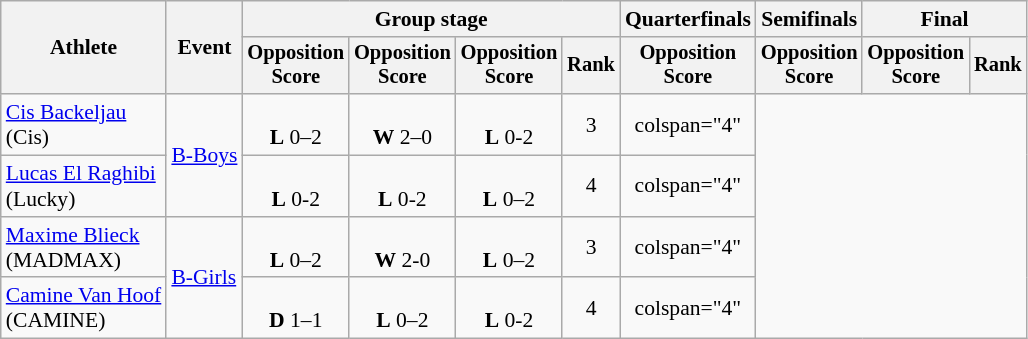<table class=wikitable style="font-size:90%; text-align:center">
<tr>
<th rowspan="2">Athlete</th>
<th rowspan="2">Event</th>
<th colspan="4">Group stage</th>
<th>Quarterfinals</th>
<th>Semifinals</th>
<th colspan="2">Final</th>
</tr>
<tr style="font-size:95%">
<th>Opposition<br>Score</th>
<th>Opposition<br>Score</th>
<th>Opposition<br>Score</th>
<th>Rank</th>
<th>Opposition<br>Score</th>
<th>Opposition<br>Score</th>
<th>Opposition<br>Score</th>
<th>Rank</th>
</tr>
<tr>
<td align="left"><a href='#'>Cis Backeljau</a><br>(Cis)</td>
<td align="left" rowspan="2"><a href='#'>B-Boys</a></td>
<td><br><strong>L</strong> 0–2</td>
<td><br><strong>W</strong> 2–0</td>
<td><br><strong>L</strong> 0-2</td>
<td>3</td>
<td>colspan="4" </td>
</tr>
<tr>
<td align="left"><a href='#'>Lucas El Raghibi</a><br>(Lucky)</td>
<td><br><strong>L</strong> 0-2</td>
<td><br><strong>L</strong> 0-2</td>
<td><br><strong>L</strong> 0–2</td>
<td>4</td>
<td>colspan="4" </td>
</tr>
<tr>
<td align="left"><a href='#'>Maxime Blieck</a><br>(MADMAX)</td>
<td align="left" rowspan="2"><a href='#'>B-Girls</a></td>
<td><br><strong>L</strong> 0–2</td>
<td><br><strong>W</strong> 2-0</td>
<td><br><strong>L</strong> 0–2</td>
<td>3</td>
<td>colspan="4" </td>
</tr>
<tr>
<td align="left"><a href='#'>Camine Van Hoof</a><br>(CAMINE)</td>
<td><br><strong>D</strong> 1–1</td>
<td><br><strong>L</strong> 0–2</td>
<td><br><strong>L</strong> 0-2</td>
<td>4</td>
<td>colspan="4" </td>
</tr>
</table>
